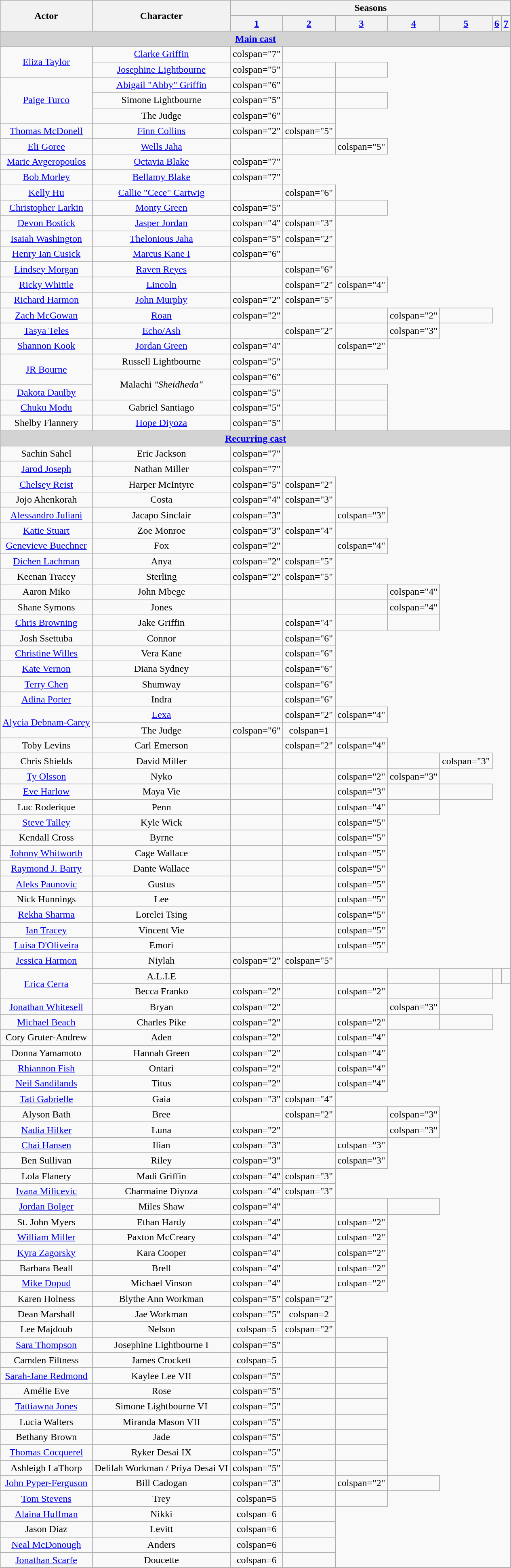<table class="wikitable" style="text-align:center; width:auto">
<tr>
<th scope="col" rowspan="2">Actor</th>
<th scope="col" rowspan="2">Character</th>
<th scope="col" colspan="7">Seasons</th>
</tr>
<tr>
<th scope="col"><a href='#'>1</a></th>
<th scope="col"><a href='#'>2</a></th>
<th scope="col"><a href='#'>3</a></th>
<th scope="col"><a href='#'>4</a></th>
<th scope="col"><a href='#'>5</a></th>
<th scope="col"><a href='#'>6</a></th>
<th scope="col"><a href='#'>7</a></th>
</tr>
<tr>
<th scope="col" colspan="9" style="background:lightgrey;"><a href='#'>Main cast</a><br></th>
</tr>
<tr>
<td rowspan="2"><a href='#'>Eliza Taylor</a></td>
<td><a href='#'>Clarke Griffin</a></td>
<td>colspan="7" </td>
</tr>
<tr>
<td><a href='#'>Josephine Lightbourne</a></td>
<td>colspan="5" </td>
<td></td>
<td></td>
</tr>
<tr>
<td rowspan="3"><a href='#'>Paige Turco</a></td>
<td><a href='#'>Abigail "Abby" Griffin</a></td>
<td>colspan="6" </td>
<td></td>
</tr>
<tr>
<td>Simone Lightbourne</td>
<td>colspan="5" </td>
<td></td>
<td></td>
</tr>
<tr>
<td>The Judge</td>
<td>colspan="6" </td>
<td></td>
</tr>
<tr>
<td scope="row"><a href='#'>Thomas McDonell</a></td>
<td><a href='#'>Finn Collins</a></td>
<td>colspan="2" </td>
<td>colspan="5" </td>
</tr>
<tr>
<td><a href='#'>Eli Goree</a></td>
<td><a href='#'>Wells Jaha</a></td>
<td></td>
<td></td>
<td>colspan="5" </td>
</tr>
<tr>
<td scope="row"><a href='#'>Marie Avgeropoulos</a></td>
<td><a href='#'>Octavia Blake</a></td>
<td>colspan="7" </td>
</tr>
<tr>
<td scope="row"><a href='#'>Bob Morley</a></td>
<td><a href='#'>Bellamy Blake</a></td>
<td>colspan="7" </td>
</tr>
<tr>
<td scope="row"><a href='#'>Kelly Hu</a></td>
<td><a href='#'>Callie "Cece" Cartwig</a></td>
<td></td>
<td>colspan="6" </td>
</tr>
<tr>
<td scope="row"><a href='#'>Christopher Larkin</a></td>
<td><a href='#'>Monty Green</a></td>
<td>colspan="5" </td>
<td></td>
<td></td>
</tr>
<tr>
<td scope="row"><a href='#'>Devon Bostick</a></td>
<td><a href='#'>Jasper Jordan</a></td>
<td>colspan="4" </td>
<td>colspan="3" </td>
</tr>
<tr>
<td scope="row"><a href='#'>Isaiah Washington</a></td>
<td><a href='#'>Thelonious Jaha</a></td>
<td>colspan="5" </td>
<td>colspan="2" </td>
</tr>
<tr>
<td scope="row"><a href='#'>Henry Ian Cusick</a></td>
<td><a href='#'>Marcus Kane I</a></td>
<td>colspan="6" </td>
<td></td>
</tr>
<tr>
<td scope="row"><a href='#'>Lindsey Morgan</a></td>
<td><a href='#'>Raven Reyes</a></td>
<td></td>
<td>colspan="6" </td>
</tr>
<tr>
<td scope="row"><a href='#'>Ricky Whittle</a></td>
<td><a href='#'>Lincoln</a></td>
<td></td>
<td>colspan="2" </td>
<td>colspan="4" </td>
</tr>
<tr>
<td scope="row"><a href='#'>Richard Harmon</a></td>
<td><a href='#'>John Murphy</a></td>
<td>colspan="2" </td>
<td>colspan="5" </td>
</tr>
<tr>
<td scope="row"><a href='#'>Zach McGowan</a></td>
<td><a href='#'>Roan</a></td>
<td>colspan="2" </td>
<td></td>
<td></td>
<td>colspan="2" </td>
<td></td>
</tr>
<tr>
<td scope="row"><a href='#'>Tasya Teles</a></td>
<td><a href='#'>Echo/Ash</a></td>
<td></td>
<td>colspan="2" </td>
<td></td>
<td>colspan="3" </td>
</tr>
<tr>
<td scope="row"><a href='#'>Shannon Kook</a></td>
<td><a href='#'>Jordan Green</a></td>
<td>colspan="4" </td>
<td></td>
<td>colspan="2" </td>
</tr>
<tr>
<td rowspan="2"><a href='#'>JR Bourne</a></td>
<td>Russell Lightbourne</td>
<td>colspan="5" </td>
<td></td>
<td></td>
</tr>
<tr>
<td rowspan="2">Malachi <em>"Sheidheda"</em></td>
<td>colspan="6" </td>
<td></td>
</tr>
<tr>
<td><a href='#'>Dakota Daulby</a></td>
<td>colspan="5" </td>
<td></td>
<td></td>
</tr>
<tr>
<td scope="row"><a href='#'>Chuku Modu</a></td>
<td>Gabriel Santiago</td>
<td>colspan="5" </td>
<td></td>
<td></td>
</tr>
<tr>
<td scope="row">Shelby Flannery</td>
<td><a href='#'>Hope Diyoza</a></td>
<td>colspan="5" </td>
<td></td>
<td></td>
</tr>
<tr>
<th scope="col" colspan="9" style="background:lightgrey;"><a href='#'>Recurring cast</a></th>
</tr>
<tr>
<td scope="row">Sachin Sahel</td>
<td>Eric Jackson</td>
<td>colspan="7" </td>
</tr>
<tr>
<td scope="row"><a href='#'>Jarod Joseph</a></td>
<td>Nathan Miller</td>
<td>colspan="7" </td>
</tr>
<tr>
<td scope="row"><a href='#'>Chelsey Reist</a></td>
<td>Harper McIntyre</td>
<td>colspan="5" </td>
<td>colspan="2" </td>
</tr>
<tr>
<td scope="row">Jojo Ahenkorah</td>
<td>Costa</td>
<td>colspan="4" </td>
<td>colspan="3" </td>
</tr>
<tr>
<td scope="row"><a href='#'>Alessandro Juliani</a></td>
<td>Jacapo Sinclair</td>
<td>colspan="3" </td>
<td></td>
<td>colspan="3" </td>
</tr>
<tr>
<td scope="row"><a href='#'>Katie Stuart</a></td>
<td>Zoe Monroe</td>
<td>colspan="3" </td>
<td>colspan="4" </td>
</tr>
<tr>
<td scope="row"><a href='#'>Genevieve Buechner</a></td>
<td>Fox</td>
<td>colspan="2" </td>
<td></td>
<td>colspan="4" </td>
</tr>
<tr>
<td scope="row"><a href='#'>Dichen Lachman</a></td>
<td>Anya</td>
<td>colspan="2" </td>
<td>colspan="5" </td>
</tr>
<tr>
<td scope="row">Keenan Tracey</td>
<td>Sterling</td>
<td>colspan="2" </td>
<td>colspan="5" </td>
</tr>
<tr>
<td scope="row">Aaron Miko</td>
<td>John Mbege</td>
<td></td>
<td></td>
<td></td>
<td>colspan="4" </td>
</tr>
<tr>
<td scope="row">Shane Symons</td>
<td>Jones</td>
<td></td>
<td></td>
<td></td>
<td>colspan="4" </td>
</tr>
<tr>
<td scope="row"><a href='#'>Chris Browning</a></td>
<td>Jake Griffin</td>
<td></td>
<td>colspan="4" </td>
<td></td>
<td></td>
</tr>
<tr>
<td scope="row">Josh Ssettuba</td>
<td>Connor</td>
<td></td>
<td>colspan="6" </td>
</tr>
<tr>
<td scope="row"><a href='#'>Christine Willes</a></td>
<td>Vera Kane</td>
<td></td>
<td>colspan="6" </td>
</tr>
<tr>
<td scope="row"><a href='#'>Kate Vernon</a></td>
<td>Diana Sydney</td>
<td></td>
<td>colspan="6" </td>
</tr>
<tr>
<td scope="row"><a href='#'>Terry Chen</a></td>
<td>Shumway</td>
<td></td>
<td>colspan="6" </td>
</tr>
<tr>
<td scope="row"><a href='#'>Adina Porter</a></td>
<td>Indra</td>
<td></td>
<td>colspan="6" </td>
</tr>
<tr>
<td rowspan="2"><a href='#'>Alycia Debnam-Carey</a></td>
<td><a href='#'>Lexa</a></td>
<td></td>
<td>colspan="2" </td>
<td>colspan="4" </td>
</tr>
<tr>
<td>The Judge</td>
<td>colspan="6" </td>
<td>colspan=1 </td>
</tr>
<tr>
<td scope="row">Toby Levins</td>
<td>Carl Emerson</td>
<td></td>
<td>colspan="2" </td>
<td>colspan="4" </td>
</tr>
<tr>
<td scope="row">Chris Shields</td>
<td>David Miller</td>
<td></td>
<td></td>
<td></td>
<td></td>
<td>colspan="3" </td>
</tr>
<tr>
<td scope="row"><a href='#'>Ty Olsson</a></td>
<td>Nyko</td>
<td></td>
<td></td>
<td>colspan="2" </td>
<td>colspan="3" </td>
</tr>
<tr>
<td scope="row"><a href='#'>Eve Harlow</a></td>
<td>Maya Vie</td>
<td></td>
<td></td>
<td>colspan="3" </td>
<td></td>
<td></td>
</tr>
<tr>
<td scope="row">Luc Roderique</td>
<td>Penn</td>
<td></td>
<td></td>
<td>colspan="4" </td>
<td></td>
</tr>
<tr>
<td scope="row"><a href='#'>Steve Talley</a></td>
<td>Kyle Wick</td>
<td></td>
<td></td>
<td>colspan="5" </td>
</tr>
<tr>
<td scope="row">Kendall Cross</td>
<td>Byrne</td>
<td></td>
<td></td>
<td>colspan="5" </td>
</tr>
<tr>
<td scope="row"><a href='#'>Johnny Whitworth</a></td>
<td>Cage Wallace</td>
<td></td>
<td></td>
<td>colspan="5" </td>
</tr>
<tr>
<td scope="row"><a href='#'>Raymond J. Barry</a></td>
<td>Dante Wallace</td>
<td></td>
<td></td>
<td>colspan="5" </td>
</tr>
<tr>
<td scope="row"><a href='#'>Aleks Paunovic</a></td>
<td>Gustus</td>
<td></td>
<td></td>
<td>colspan="5" </td>
</tr>
<tr>
<td scope="row">Nick Hunnings</td>
<td>Lee</td>
<td></td>
<td></td>
<td>colspan="5" </td>
</tr>
<tr>
<td scope="row"><a href='#'>Rekha Sharma</a></td>
<td>Lorelei Tsing</td>
<td></td>
<td></td>
<td>colspan="5" </td>
</tr>
<tr>
<td scope="row"><a href='#'>Ian Tracey</a></td>
<td>Vincent Vie</td>
<td></td>
<td></td>
<td>colspan="5" </td>
</tr>
<tr>
<td scope="row"><a href='#'>Luisa D'Oliveira</a></td>
<td>Emori</td>
<td></td>
<td></td>
<td>colspan="5" </td>
</tr>
<tr>
<td scope="row"><a href='#'>Jessica Harmon</a></td>
<td>Niylah</td>
<td>colspan="2" </td>
<td>colspan="5" </td>
</tr>
<tr>
<td rowspan="2"><a href='#'>Erica Cerra</a></td>
<td>A.L.I.E</td>
<td></td>
<td></td>
<td></td>
<td></td>
<td></td>
<td></td>
<td></td>
</tr>
<tr>
<td>Becca Franko</td>
<td>colspan="2" </td>
<td></td>
<td>colspan="2" </td>
<td></td>
<td></td>
</tr>
<tr>
<td scope="row"><a href='#'>Jonathan Whitesell</a></td>
<td>Bryan</td>
<td>colspan="2" </td>
<td></td>
<td></td>
<td>colspan="3" </td>
</tr>
<tr>
<td scope="row"><a href='#'>Michael Beach</a></td>
<td>Charles Pike</td>
<td>colspan="2" </td>
<td></td>
<td>colspan="2" </td>
<td></td>
<td></td>
</tr>
<tr>
<td scope="row">Cory Gruter-Andrew</td>
<td>Aden</td>
<td>colspan="2" </td>
<td></td>
<td>colspan="4" </td>
</tr>
<tr>
<td scope="row">Donna Yamamoto</td>
<td>Hannah Green</td>
<td>colspan="2" </td>
<td></td>
<td>colspan="4" </td>
</tr>
<tr>
<td scope="row"><a href='#'>Rhiannon Fish</a></td>
<td>Ontari</td>
<td>colspan="2" </td>
<td></td>
<td>colspan="4" </td>
</tr>
<tr>
<td scope="row"><a href='#'>Neil Sandilands</a></td>
<td>Titus</td>
<td>colspan="2" </td>
<td></td>
<td>colspan="4" </td>
</tr>
<tr>
<td scope="row"><a href='#'>Tati Gabrielle</a></td>
<td>Gaia</td>
<td>colspan="3" </td>
<td>colspan="4" </td>
</tr>
<tr>
<td scope="row">Alyson Bath</td>
<td>Bree</td>
<td></td>
<td>colspan="2" </td>
<td></td>
<td>colspan="3" </td>
</tr>
<tr>
<td scope="row"><a href='#'>Nadia Hilker</a></td>
<td>Luna</td>
<td>colspan="2" </td>
<td></td>
<td></td>
<td>colspan="3" </td>
</tr>
<tr>
<td scope="row"><a href='#'>Chai Hansen</a></td>
<td>Ilian</td>
<td>colspan="3" </td>
<td></td>
<td>colspan="3" </td>
</tr>
<tr>
<td scope="row">Ben Sullivan</td>
<td>Riley</td>
<td>colspan="3" </td>
<td></td>
<td>colspan="3" </td>
</tr>
<tr>
<td scope="row">Lola Flanery</td>
<td>Madi Griffin</td>
<td>colspan="4" </td>
<td>colspan="3" </td>
</tr>
<tr>
<td scope="row"><a href='#'>Ivana Milicevic</a></td>
<td>Charmaine Diyoza</td>
<td>colspan="4" </td>
<td>colspan="3" </td>
</tr>
<tr>
<td scope="row"><a href='#'>Jordan Bolger</a></td>
<td>Miles Shaw</td>
<td>colspan="4" </td>
<td></td>
<td></td>
<td></td>
</tr>
<tr>
<td scope="row">St. John Myers</td>
<td>Ethan Hardy</td>
<td>colspan="4" </td>
<td></td>
<td>colspan="2" </td>
</tr>
<tr>
<td scope="row"><a href='#'>William Miller</a></td>
<td>Paxton McCreary</td>
<td>colspan="4" </td>
<td></td>
<td>colspan="2" </td>
</tr>
<tr>
<td scope="row"><a href='#'>Kyra Zagorsky</a></td>
<td>Kara Cooper</td>
<td>colspan="4" </td>
<td></td>
<td>colspan="2" </td>
</tr>
<tr>
<td scope="row">Barbara Beall</td>
<td>Brell</td>
<td>colspan="4" </td>
<td></td>
<td>colspan="2" </td>
</tr>
<tr>
<td scope="row"><a href='#'>Mike Dopud</a></td>
<td>Michael Vinson</td>
<td>colspan="4" </td>
<td></td>
<td>colspan="2" </td>
</tr>
<tr>
<td scope="row">Karen Holness</td>
<td>Blythe Ann Workman</td>
<td>colspan="5" </td>
<td>colspan="2" </td>
</tr>
<tr>
<td scope="row">Dean Marshall</td>
<td>Jae Workman</td>
<td>colspan="5" </td>
<td>colspan=2 </td>
</tr>
<tr>
<td>Lee Majdoub</td>
<td>Nelson</td>
<td>colspan=5 </td>
<td>colspan="2" </td>
</tr>
<tr>
<td scope="row"><a href='#'>Sara Thompson</a></td>
<td>Josephine Lightbourne I</td>
<td>colspan="5" </td>
<td></td>
<td></td>
</tr>
<tr>
<td scope="row">Camden Filtness</td>
<td>James Crockett</td>
<td>colspan=5 </td>
<td></td>
<td></td>
</tr>
<tr>
<td scope="row"><a href='#'>Sarah-Jane Redmond</a></td>
<td>Kaylee Lee VII</td>
<td>colspan="5" </td>
<td></td>
<td></td>
</tr>
<tr>
<td scope="row">Amélie Eve</td>
<td>Rose</td>
<td>colspan="5" </td>
<td></td>
<td></td>
</tr>
<tr>
<td scope="row"><a href='#'>Tattiawna Jones</a></td>
<td>Simone Lightbourne VI</td>
<td>colspan="5" </td>
<td></td>
<td></td>
</tr>
<tr>
<td scope="row">Lucia Walters</td>
<td>Miranda Mason VII</td>
<td>colspan="5" </td>
<td></td>
<td></td>
</tr>
<tr>
<td scope="row">Bethany Brown</td>
<td>Jade</td>
<td>colspan="5" </td>
<td></td>
<td></td>
</tr>
<tr>
<td scope="row"><a href='#'>Thomas Cocquerel</a></td>
<td>Ryker Desai IX</td>
<td>colspan="5" </td>
<td></td>
<td></td>
</tr>
<tr>
<td scope="row">Ashleigh LaThorp</td>
<td>Delilah Workman / Priya Desai VI</td>
<td>colspan="5" </td>
<td></td>
<td></td>
</tr>
<tr>
<td scope="row"><a href='#'>John Pyper-Ferguson</a></td>
<td>Bill Cadogan</td>
<td>colspan="3" </td>
<td></td>
<td>colspan="2" </td>
<td></td>
</tr>
<tr>
<td><a href='#'>Tom Stevens</a></td>
<td>Trey</td>
<td>colspan=5 </td>
<td></td>
<td></td>
</tr>
<tr>
<td><a href='#'>Alaina Huffman</a></td>
<td>Nikki</td>
<td>colspan=6 </td>
<td></td>
</tr>
<tr>
<td>Jason Diaz</td>
<td>Levitt</td>
<td>colspan=6 </td>
<td></td>
</tr>
<tr>
<td><a href='#'>Neal McDonough</a></td>
<td>Anders</td>
<td>colspan=6 </td>
<td></td>
</tr>
<tr>
<td scope="row"><a href='#'>Jonathan Scarfe</a></td>
<td>Doucette</td>
<td>colspan=6 </td>
<td></td>
</tr>
</table>
